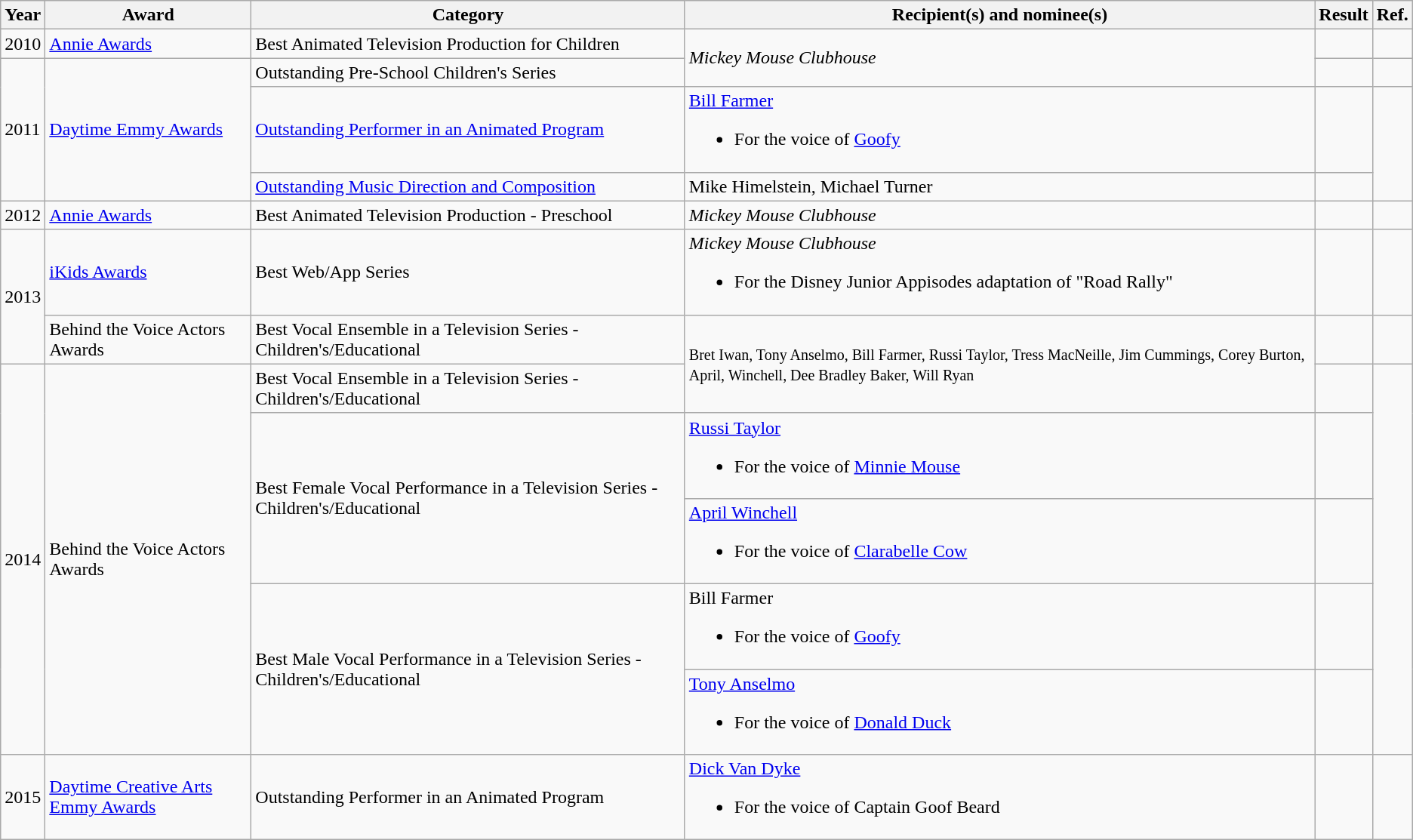<table class="wikitable">
<tr>
<th>Year</th>
<th>Award</th>
<th>Category</th>
<th>Recipient(s) and nominee(s)</th>
<th>Result</th>
<th>Ref.</th>
</tr>
<tr>
<td>2010</td>
<td><a href='#'>Annie Awards</a></td>
<td>Best Animated Television Production for Children</td>
<td rowspan="2"><em>Mickey Mouse Clubhouse</em></td>
<td></td>
<td style="text-align:center;"></td>
</tr>
<tr>
<td rowspan="3">2011</td>
<td rowspan="3"><a href='#'>Daytime Emmy Awards</a></td>
<td>Outstanding Pre-School Children's Series</td>
<td></td>
<td style="text-align:center;"></td>
</tr>
<tr>
<td><a href='#'>Outstanding Performer in an Animated Program</a></td>
<td><a href='#'>Bill Farmer</a><br><ul><li>For the voice of <a href='#'>Goofy</a></li></ul></td>
<td></td>
<td rowspan="2" style="text-align:center;"></td>
</tr>
<tr>
<td><a href='#'>Outstanding Music Direction and Composition</a></td>
<td>Mike Himelstein, Michael Turner</td>
<td></td>
</tr>
<tr>
<td>2012</td>
<td><a href='#'>Annie Awards</a></td>
<td>Best Animated Television Production - Preschool</td>
<td><em>Mickey Mouse Clubhouse</em></td>
<td></td>
<td style="text-align:center;"></td>
</tr>
<tr>
<td rowspan="2">2013</td>
<td><a href='#'>iKids Awards</a></td>
<td>Best Web/App Series</td>
<td><em>Mickey Mouse Clubhouse</em><br><ul><li>For the Disney Junior Appisodes adaptation of "Road Rally"</li></ul></td>
<td></td>
<td style="text-align:center;"></td>
</tr>
<tr>
<td>Behind the Voice Actors Awards</td>
<td>Best Vocal Ensemble in a Television Series - Children's/Educational</td>
<td rowspan="2"><small>Bret Iwan, Tony Anselmo, Bill Farmer, Russi Taylor, Tress MacNeille, Jim Cummings, Corey Burton, April, Winchell, Dee Bradley Baker, Will Ryan</small></td>
<td></td>
<td style="text-align:center;"></td>
</tr>
<tr>
<td rowspan="5">2014</td>
<td rowspan="5">Behind the Voice Actors Awards</td>
<td>Best Vocal Ensemble in a Television Series - Children's/Educational</td>
<td></td>
<td rowspan="5" style="text-align:center;"></td>
</tr>
<tr>
<td rowspan="2">Best Female Vocal Performance in a Television Series - Children's/Educational</td>
<td><a href='#'>Russi Taylor</a><br><ul><li>For the voice of <a href='#'>Minnie Mouse</a></li></ul></td>
<td></td>
</tr>
<tr>
<td><a href='#'>April Winchell</a><br><ul><li>For the voice of <a href='#'>Clarabelle Cow</a></li></ul></td>
<td></td>
</tr>
<tr>
<td rowspan="2">Best Male Vocal Performance in a Television Series - Children's/Educational</td>
<td>Bill Farmer<br><ul><li>For the voice of <a href='#'>Goofy</a></li></ul></td>
<td></td>
</tr>
<tr>
<td><a href='#'>Tony Anselmo</a><br><ul><li>For the voice of <a href='#'>Donald Duck</a></li></ul></td>
<td></td>
</tr>
<tr>
<td>2015</td>
<td><a href='#'>Daytime Creative Arts Emmy Awards</a></td>
<td>Outstanding Performer in an Animated Program</td>
<td><a href='#'>Dick Van Dyke</a><br><ul><li>For the voice of Captain Goof Beard</li></ul></td>
<td></td>
<td style="text-align:center;"></td>
</tr>
</table>
